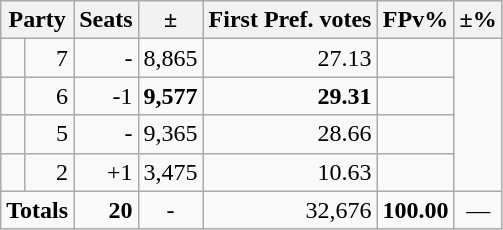<table class=wikitable>
<tr>
<th colspan=2 align=center>Party</th>
<th valign=top>Seats</th>
<th valign=top>±</th>
<th valign=top>First Pref. votes</th>
<th valign=top>FPv%</th>
<th valign=top>±%</th>
</tr>
<tr>
<td></td>
<td align=right>7</td>
<td align=right>-</td>
<td align=right>8,865</td>
<td align=right>27.13</td>
<td align=right></td>
</tr>
<tr>
<td></td>
<td align=right>6</td>
<td align=right>-1</td>
<td align=right><strong>9,577</strong></td>
<td align=right><strong>29.31</strong></td>
<td align=right></td>
</tr>
<tr>
<td></td>
<td align=right>5</td>
<td align=right>-</td>
<td align=right>9,365</td>
<td align=right>28.66</td>
<td align=right></td>
</tr>
<tr>
<td></td>
<td align=right>2</td>
<td align=right>+1</td>
<td align=right>3,475</td>
<td align=right>10.63</td>
<td align=right></td>
</tr>
<tr>
<td colspan=2 align=center><strong>Totals</strong></td>
<td align=right><strong>20</strong></td>
<td align=center>-</td>
<td align=right>32,676</td>
<td align=center><strong>100.00</strong></td>
<td align=center>—</td>
</tr>
</table>
